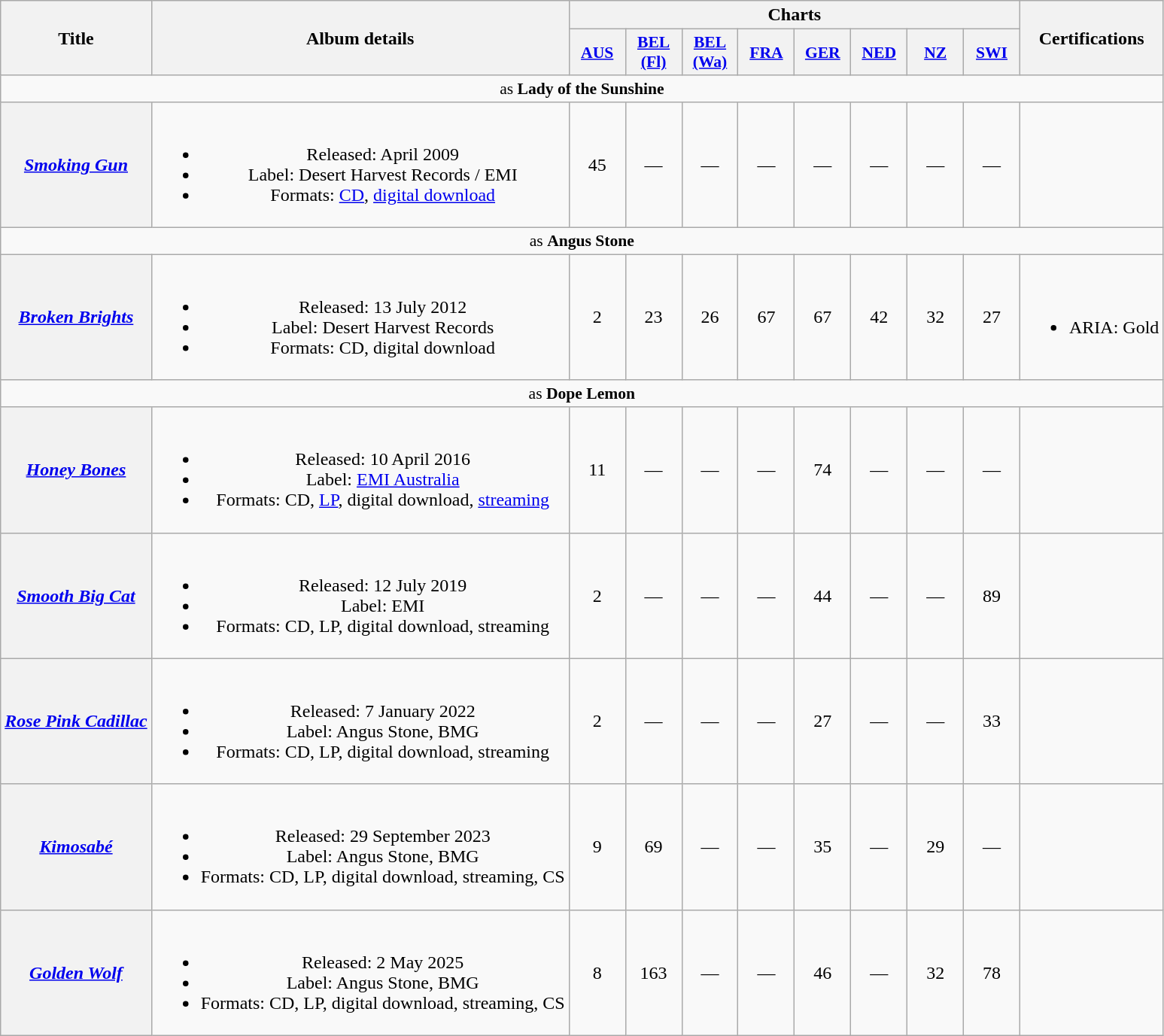<table class="wikitable plainrowheaders" style="text-align:center;">
<tr>
<th scope="col" rowspan="2">Title</th>
<th scope="col" rowspan="2">Album details</th>
<th scope="col" colspan="8">Charts</th>
<th scope="col" rowspan="2">Certifications</th>
</tr>
<tr>
<th scope="col" style="width:3em;font-size:90%;"><a href='#'>AUS</a><br></th>
<th scope="col" style="width:3em;font-size:90%;"><a href='#'>BEL<br>(Fl)</a><br></th>
<th scope="col" style="width:3em;font-size:90%;"><a href='#'>BEL<br>(Wa)</a><br></th>
<th scope="col" style="width:3em;font-size:90%;"><a href='#'>FRA</a><br></th>
<th scope="col" style="width:3em;font-size:90%;"><a href='#'>GER</a><br></th>
<th scope="col" style="width:3em;font-size:90%;"><a href='#'>NED</a><br></th>
<th scope="col" style="width:3em;font-size:90%;"><a href='#'>NZ</a><br></th>
<th scope="col" style="width:3em;font-size:90%;"><a href='#'>SWI</a><br></th>
</tr>
<tr>
<td colspan="13" style="font-size:90%">as <strong>Lady of the Sunshine</strong></td>
</tr>
<tr>
<th scope="row"><em><a href='#'>Smoking Gun</a></em></th>
<td><br><ul><li>Released: April 2009</li><li>Label: Desert Harvest Records / EMI</li><li>Formats: <a href='#'>CD</a>, <a href='#'>digital download</a></li></ul></td>
<td>45</td>
<td>—</td>
<td>—</td>
<td>—</td>
<td>—</td>
<td>—</td>
<td>—</td>
<td>—</td>
<td></td>
</tr>
<tr>
<td colspan="13" style="font-size:90%">as <strong>Angus Stone</strong></td>
</tr>
<tr>
<th scope="row"><em><a href='#'>Broken Brights</a></em></th>
<td><br><ul><li>Released: 13 July 2012</li><li>Label: Desert Harvest Records</li><li>Formats: CD, digital download</li></ul></td>
<td>2</td>
<td>23</td>
<td>26</td>
<td>67</td>
<td>67</td>
<td>42</td>
<td>32</td>
<td>27</td>
<td><br><ul><li>ARIA: Gold</li></ul></td>
</tr>
<tr>
<td colspan="13" style="font-size:90%">as <strong>Dope Lemon</strong></td>
</tr>
<tr>
<th scope="row"><em><a href='#'>Honey Bones</a></em></th>
<td><br><ul><li>Released: 10 April 2016</li><li>Label: <a href='#'>EMI Australia</a></li><li>Formats: CD, <a href='#'>LP</a>, digital download, <a href='#'>streaming</a></li></ul></td>
<td>11</td>
<td>—</td>
<td>—</td>
<td>—</td>
<td>74</td>
<td>—</td>
<td>—</td>
<td>—</td>
<td></td>
</tr>
<tr>
<th scope="row"><em><a href='#'>Smooth Big Cat</a></em></th>
<td><br><ul><li>Released: 12 July 2019</li><li>Label: EMI</li><li>Formats: CD, LP, digital download, streaming</li></ul></td>
<td>2</td>
<td>—</td>
<td>—</td>
<td>—</td>
<td>44</td>
<td>—</td>
<td>—</td>
<td>89</td>
<td></td>
</tr>
<tr>
<th scope="row"><em><a href='#'>Rose Pink Cadillac</a></em></th>
<td><br><ul><li>Released: 7 January 2022</li><li>Label: Angus Stone, BMG</li><li>Formats: CD, LP, digital download, streaming</li></ul></td>
<td>2</td>
<td>—</td>
<td>—</td>
<td>—</td>
<td>27</td>
<td>—</td>
<td>—</td>
<td>33</td>
<td></td>
</tr>
<tr>
<th scope="row"><em><a href='#'>Kimosabé</a></em></th>
<td><br><ul><li>Released: 29 September 2023</li><li>Label: Angus Stone, BMG</li><li>Formats: CD, LP, digital download, streaming, CS</li></ul></td>
<td>9</td>
<td>69</td>
<td>—</td>
<td>—</td>
<td>35</td>
<td>—</td>
<td>29</td>
<td>—</td>
<td></td>
</tr>
<tr>
<th scope="row"><em><a href='#'>Golden Wolf</a></em></th>
<td><br><ul><li>Released: 2 May 2025</li><li>Label: Angus Stone, BMG</li><li>Formats: CD, LP, digital download, streaming, CS</li></ul></td>
<td>8<br></td>
<td>163</td>
<td>—</td>
<td>—</td>
<td>46</td>
<td>—</td>
<td>32<br></td>
<td>78</td>
<td></td>
</tr>
</table>
